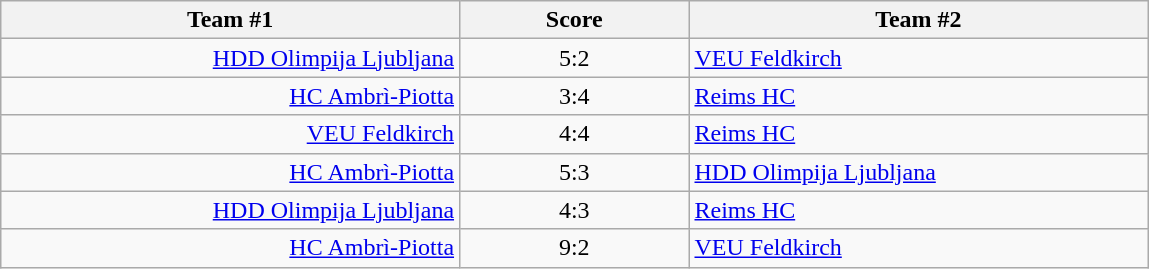<table class="wikitable" style="text-align: center;">
<tr>
<th width=22%>Team #1</th>
<th width=11%>Score</th>
<th width=22%>Team #2</th>
</tr>
<tr>
<td style="text-align: right;"><a href='#'>HDD Olimpija Ljubljana</a> </td>
<td>5:2</td>
<td style="text-align: left;"> <a href='#'>VEU Feldkirch</a></td>
</tr>
<tr>
<td style="text-align: right;"><a href='#'>HC Ambrì-Piotta</a> </td>
<td>3:4</td>
<td style="text-align: left;"> <a href='#'>Reims HC</a></td>
</tr>
<tr>
<td style="text-align: right;"><a href='#'>VEU Feldkirch</a> </td>
<td>4:4</td>
<td style="text-align: left;"> <a href='#'>Reims HC</a></td>
</tr>
<tr>
<td style="text-align: right;"><a href='#'>HC Ambrì-Piotta</a> </td>
<td>5:3</td>
<td style="text-align: left;"> <a href='#'>HDD Olimpija Ljubljana</a></td>
</tr>
<tr>
<td style="text-align: right;"><a href='#'>HDD Olimpija Ljubljana</a> </td>
<td>4:3</td>
<td style="text-align: left;"> <a href='#'>Reims HC</a></td>
</tr>
<tr>
<td style="text-align: right;"><a href='#'>HC Ambrì-Piotta</a> </td>
<td>9:2</td>
<td style="text-align: left;"> <a href='#'>VEU Feldkirch</a></td>
</tr>
</table>
